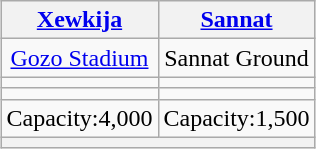<table class=wikitable style="text-align:center; margin:1em auto;">
<tr>
<th><a href='#'>Xewkija</a></th>
<th><a href='#'>Sannat</a></th>
</tr>
<tr>
<td><a href='#'>Gozo Stadium</a></td>
<td>Sannat Ground</td>
</tr>
<tr>
<td></td>
<td></td>
</tr>
<tr>
<td><small></small></td>
<td><small></small></td>
</tr>
<tr>
<td>Capacity:4,000</td>
<td>Capacity:1,500</td>
</tr>
<tr>
<th rowspan=15 colspan=2></th>
</tr>
</table>
